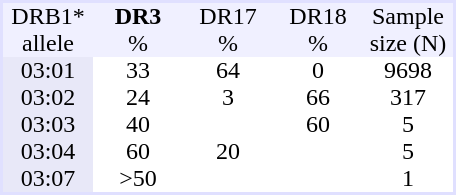<table border="0" cellspacing="0" cellpadding="0" align="center" style="text-align:center; background:#ffffff; margin-right: 1em; border:2px #e0e0ff solid;">
<tr style="background:#f0f0ff">
<td style="width:60px">DRB1*</td>
<td style="width:60px"><strong>DR3</strong></td>
<td style="width:60px">DR17</td>
<td style="width:60px">DR18</td>
<td style="width:60px">Sample</td>
</tr>
<tr style="background:#f0f0ff">
<td>allele</td>
<td>%</td>
<td>%</td>
<td>%</td>
<td>size (N)</td>
</tr>
<tr>
<td style="background:#e8e8f8">03:01</td>
<td>33</td>
<td>64</td>
<td>0</td>
<td>9698</td>
</tr>
<tr>
<td style="background:#e8e8f8">03:02</td>
<td>24</td>
<td>3</td>
<td>66</td>
<td>317</td>
</tr>
<tr>
<td style="background:#e8e8f8">03:03</td>
<td>40</td>
<td></td>
<td>60</td>
<td>5</td>
</tr>
<tr>
<td style="background:#e8e8f8">03:04</td>
<td>60</td>
<td>20</td>
<td></td>
<td>5</td>
</tr>
<tr>
<td style="background:#e8e8f8">03:07</td>
<td>>50</td>
<td></td>
<td></td>
<td>1</td>
</tr>
<tr>
</tr>
</table>
